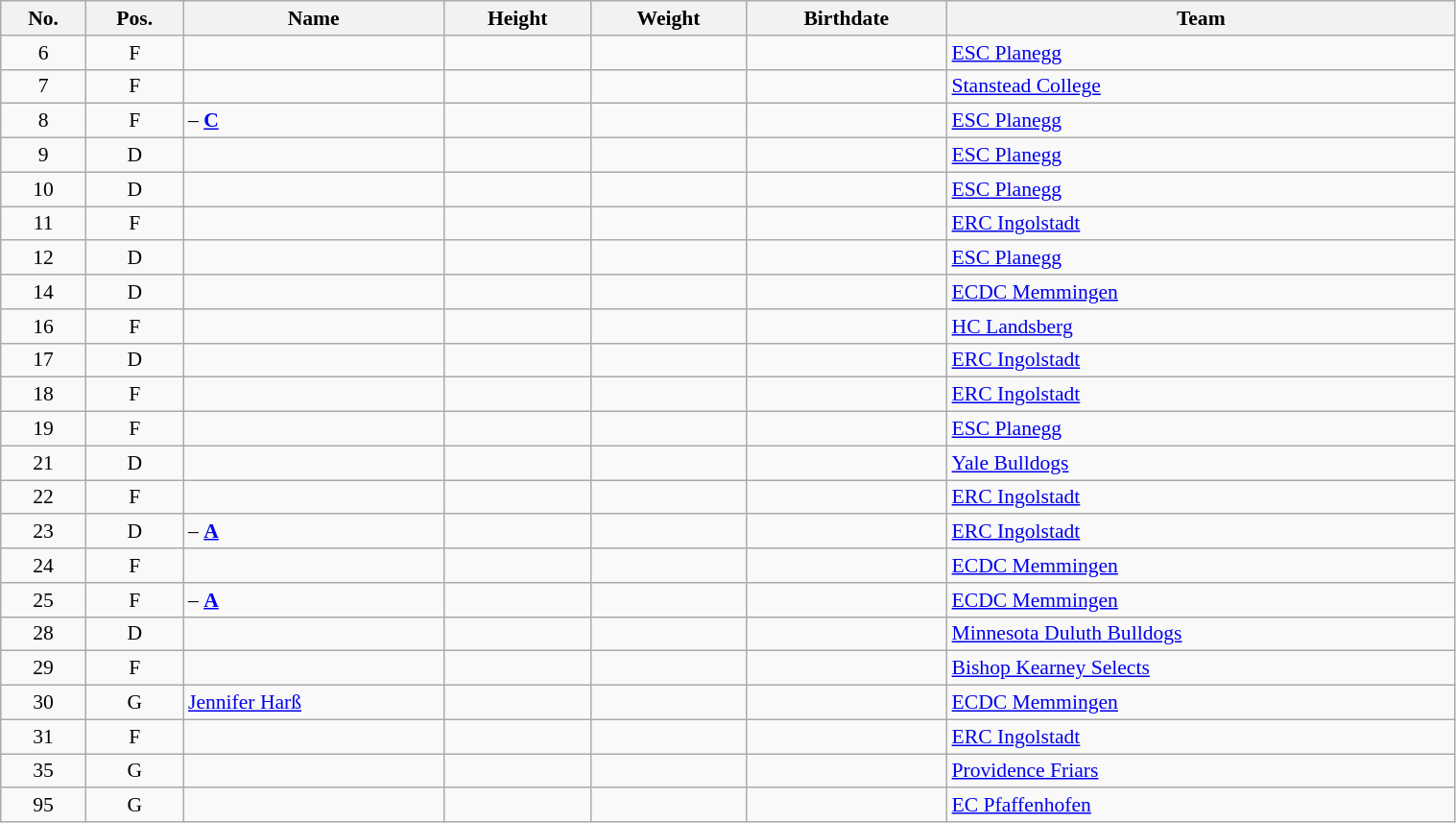<table width="80%" class="wikitable sortable" style="font-size: 90%; text-align: center;">
<tr>
<th>No.</th>
<th>Pos.</th>
<th>Name</th>
<th>Height</th>
<th>Weight</th>
<th>Birthdate</th>
<th>Team</th>
</tr>
<tr>
<td>6</td>
<td>F</td>
<td align=left></td>
<td></td>
<td></td>
<td></td>
<td style="text-align:left;"> <a href='#'>ESC Planegg</a></td>
</tr>
<tr>
<td>7</td>
<td>F</td>
<td align=left></td>
<td></td>
<td></td>
<td></td>
<td style="text-align:left;"> <a href='#'>Stanstead College</a></td>
</tr>
<tr>
<td>8</td>
<td>F</td>
<td align=left> – <strong><a href='#'>C</a></strong></td>
<td></td>
<td></td>
<td></td>
<td style="text-align:left;"> <a href='#'>ESC Planegg</a></td>
</tr>
<tr>
<td>9</td>
<td>D</td>
<td align=left></td>
<td></td>
<td></td>
<td></td>
<td style="text-align:left;"> <a href='#'>ESC Planegg</a></td>
</tr>
<tr>
<td>10</td>
<td>D</td>
<td align=left></td>
<td></td>
<td></td>
<td></td>
<td style="text-align:left;"> <a href='#'>ESC Planegg</a></td>
</tr>
<tr>
<td>11</td>
<td>F</td>
<td align=left></td>
<td></td>
<td></td>
<td></td>
<td style="text-align:left;"> <a href='#'>ERC Ingolstadt</a></td>
</tr>
<tr>
<td>12</td>
<td>D</td>
<td align=left></td>
<td></td>
<td></td>
<td></td>
<td style="text-align:left;"> <a href='#'>ESC Planegg</a></td>
</tr>
<tr>
<td>14</td>
<td>D</td>
<td align=left></td>
<td></td>
<td></td>
<td></td>
<td style="text-align:left;"> <a href='#'>ECDC Memmingen</a></td>
</tr>
<tr>
<td>16</td>
<td>F</td>
<td align=left></td>
<td></td>
<td></td>
<td></td>
<td style="text-align:left;"> <a href='#'>HC Landsberg</a></td>
</tr>
<tr>
<td>17</td>
<td>D</td>
<td align=left></td>
<td></td>
<td></td>
<td></td>
<td style="text-align:left;"> <a href='#'>ERC Ingolstadt</a></td>
</tr>
<tr>
<td>18</td>
<td>F</td>
<td align=left></td>
<td></td>
<td></td>
<td></td>
<td style="text-align:left;"> <a href='#'>ERC Ingolstadt</a></td>
</tr>
<tr>
<td>19</td>
<td>F</td>
<td align=left></td>
<td></td>
<td></td>
<td></td>
<td style="text-align:left;"> <a href='#'>ESC Planegg</a></td>
</tr>
<tr>
<td>21</td>
<td>D</td>
<td align=left></td>
<td></td>
<td></td>
<td></td>
<td style="text-align:left;"> <a href='#'>Yale Bulldogs</a></td>
</tr>
<tr>
<td>22</td>
<td>F</td>
<td align=left></td>
<td></td>
<td></td>
<td></td>
<td style="text-align:left;"> <a href='#'>ERC Ingolstadt</a></td>
</tr>
<tr>
<td>23</td>
<td>D</td>
<td align=left> – <strong><a href='#'>A</a></strong></td>
<td></td>
<td></td>
<td></td>
<td style="text-align:left;"> <a href='#'>ERC Ingolstadt</a></td>
</tr>
<tr>
<td>24</td>
<td>F</td>
<td align=left></td>
<td></td>
<td></td>
<td></td>
<td style="text-align:left;"> <a href='#'>ECDC Memmingen</a></td>
</tr>
<tr>
<td>25</td>
<td>F</td>
<td align=left> – <strong><a href='#'>A</a></strong></td>
<td></td>
<td></td>
<td></td>
<td style="text-align:left;"> <a href='#'>ECDC Memmingen</a></td>
</tr>
<tr>
<td>28</td>
<td>D</td>
<td align=left></td>
<td></td>
<td></td>
<td></td>
<td style="text-align:left;"> <a href='#'>Minnesota Duluth Bulldogs</a></td>
</tr>
<tr>
<td>29</td>
<td>F</td>
<td align=left></td>
<td></td>
<td></td>
<td></td>
<td style="text-align:left;"> <a href='#'>Bishop Kearney Selects</a></td>
</tr>
<tr>
<td>30</td>
<td>G</td>
<td align=left><a href='#'>Jennifer Harß</a></td>
<td></td>
<td></td>
<td></td>
<td style="text-align:left;"> <a href='#'>ECDC Memmingen</a></td>
</tr>
<tr>
<td>31</td>
<td>F</td>
<td align=left></td>
<td></td>
<td></td>
<td></td>
<td style="text-align:left;"> <a href='#'>ERC Ingolstadt</a></td>
</tr>
<tr>
<td>35</td>
<td>G</td>
<td align=left></td>
<td></td>
<td></td>
<td></td>
<td style="text-align:left;"> <a href='#'>Providence Friars</a></td>
</tr>
<tr>
<td>95</td>
<td>G</td>
<td align=left></td>
<td></td>
<td></td>
<td></td>
<td style="text-align:left;"> <a href='#'>EC Pfaffenhofen</a></td>
</tr>
</table>
